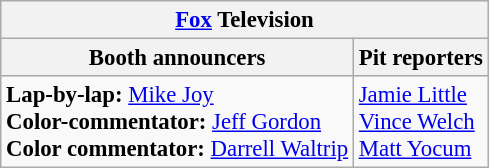<table class="wikitable" style="font-size: 95%;">
<tr>
<th colspan="2"><a href='#'>Fox</a> Television</th>
</tr>
<tr>
<th>Booth announcers</th>
<th>Pit reporters</th>
</tr>
<tr>
<td><strong>Lap-by-lap:</strong> <a href='#'>Mike Joy</a><br><strong>Color-commentator:</strong> <a href='#'>Jeff Gordon</a><br><strong>Color commentator:</strong> <a href='#'>Darrell Waltrip</a></td>
<td><a href='#'>Jamie Little</a><br><a href='#'>Vince Welch</a><br><a href='#'>Matt Yocum</a></td>
</tr>
</table>
